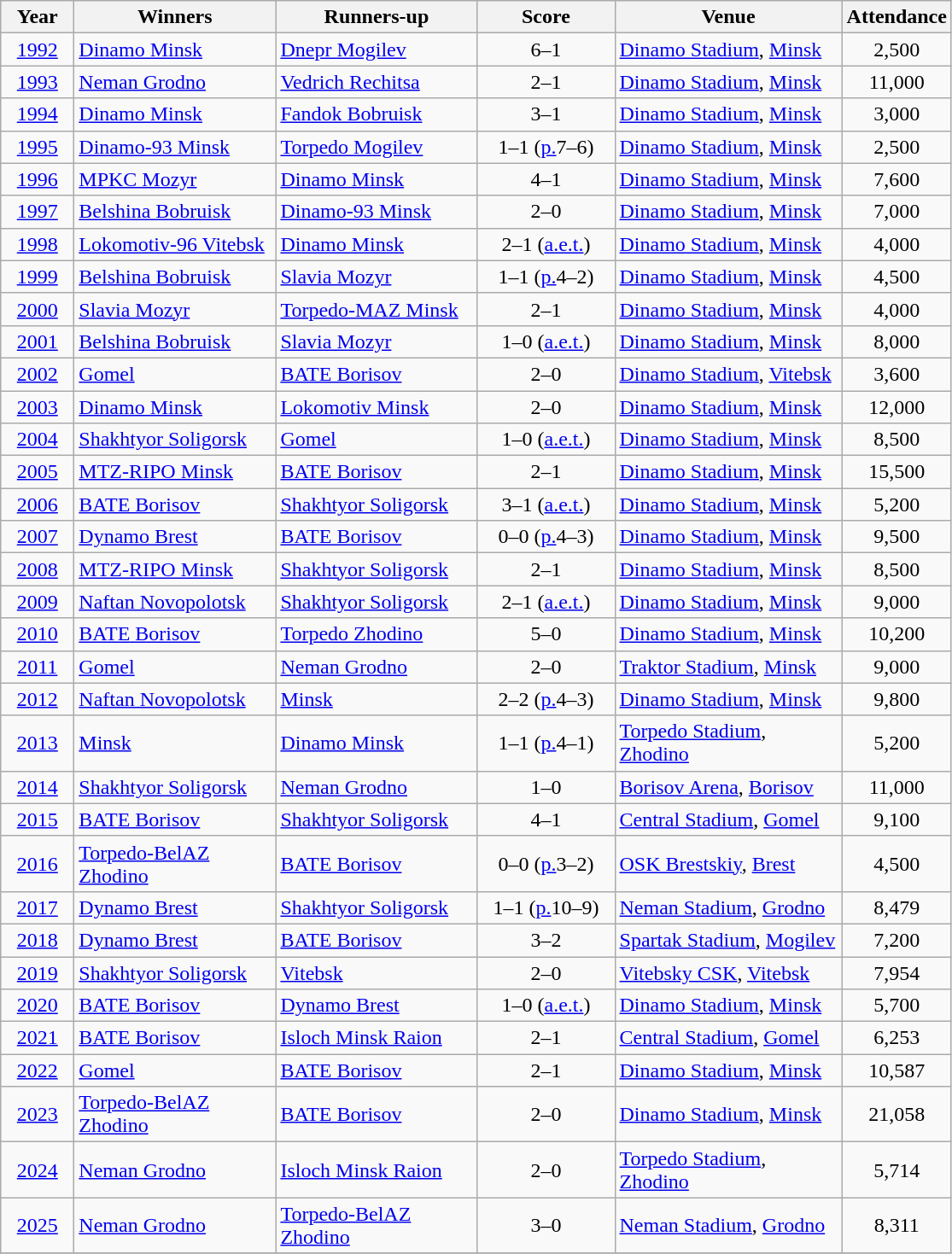<table class="wikitable">
<tr>
<th width=50>Year</th>
<th width=150>Winners</th>
<th width=150>Runners-up</th>
<th width=100>Score</th>
<th width=170>Venue</th>
<th>Attendance</th>
</tr>
<tr>
<td align=center><a href='#'>1992</a></td>
<td><a href='#'>Dinamo Minsk</a></td>
<td><a href='#'>Dnepr Mogilev</a></td>
<td align=center>6–1</td>
<td><a href='#'>Dinamo Stadium</a>, <a href='#'>Minsk</a></td>
<td align=center>2,500</td>
</tr>
<tr>
<td align=center><a href='#'>1993</a></td>
<td><a href='#'>Neman Grodno</a></td>
<td><a href='#'>Vedrich Rechitsa</a></td>
<td align=center>2–1</td>
<td><a href='#'>Dinamo Stadium</a>, <a href='#'>Minsk</a></td>
<td align=center>11,000</td>
</tr>
<tr>
<td align=center><a href='#'>1994</a></td>
<td><a href='#'>Dinamo Minsk</a></td>
<td><a href='#'>Fandok Bobruisk</a></td>
<td align=center>3–1</td>
<td><a href='#'>Dinamo Stadium</a>, <a href='#'>Minsk</a></td>
<td align=center>3,000</td>
</tr>
<tr>
<td align=center><a href='#'>1995</a></td>
<td><a href='#'>Dinamo-93 Minsk</a></td>
<td><a href='#'>Torpedo Mogilev</a></td>
<td align=center>1–1 (<a href='#'>p.</a>7–6)</td>
<td><a href='#'>Dinamo Stadium</a>, <a href='#'>Minsk</a></td>
<td align=center>2,500</td>
</tr>
<tr>
<td align=center><a href='#'>1996</a></td>
<td><a href='#'>MPKC Mozyr</a></td>
<td><a href='#'>Dinamo Minsk</a></td>
<td align=center>4–1</td>
<td><a href='#'>Dinamo Stadium</a>, <a href='#'>Minsk</a></td>
<td align=center>7,600</td>
</tr>
<tr>
<td align=center><a href='#'>1997</a></td>
<td><a href='#'>Belshina Bobruisk</a></td>
<td><a href='#'>Dinamo-93 Minsk</a></td>
<td align=center>2–0</td>
<td><a href='#'>Dinamo Stadium</a>, <a href='#'>Minsk</a></td>
<td align=center>7,000</td>
</tr>
<tr>
<td align=center><a href='#'>1998</a></td>
<td><a href='#'>Lokomotiv-96 Vitebsk</a></td>
<td><a href='#'>Dinamo Minsk</a></td>
<td align=center>2–1 (<a href='#'>a.e.t.</a>)</td>
<td><a href='#'>Dinamo Stadium</a>, <a href='#'>Minsk</a></td>
<td align=center>4,000</td>
</tr>
<tr>
<td align=center><a href='#'>1999</a></td>
<td><a href='#'>Belshina Bobruisk</a></td>
<td><a href='#'>Slavia Mozyr</a></td>
<td align=center>1–1 (<a href='#'>p.</a>4–2)</td>
<td><a href='#'>Dinamo Stadium</a>, <a href='#'>Minsk</a></td>
<td align=center>4,500</td>
</tr>
<tr>
<td align=center><a href='#'>2000</a></td>
<td><a href='#'>Slavia Mozyr</a></td>
<td><a href='#'>Torpedo-MAZ Minsk</a></td>
<td align=center>2–1</td>
<td><a href='#'>Dinamo Stadium</a>, <a href='#'>Minsk</a></td>
<td align=center>4,000</td>
</tr>
<tr>
<td align=center><a href='#'>2001</a></td>
<td><a href='#'>Belshina Bobruisk</a></td>
<td><a href='#'>Slavia Mozyr</a></td>
<td align=center>1–0 (<a href='#'>a.e.t.</a>)</td>
<td><a href='#'>Dinamo Stadium</a>, <a href='#'>Minsk</a></td>
<td align=center>8,000</td>
</tr>
<tr>
<td align=center><a href='#'>2002</a></td>
<td><a href='#'>Gomel</a></td>
<td><a href='#'>BATE Borisov</a></td>
<td align=center>2–0</td>
<td><a href='#'>Dinamo Stadium</a>, <a href='#'>Vitebsk</a></td>
<td align=center>3,600</td>
</tr>
<tr>
<td align=center><a href='#'>2003</a></td>
<td><a href='#'>Dinamo Minsk</a></td>
<td><a href='#'>Lokomotiv Minsk</a></td>
<td align=center>2–0</td>
<td><a href='#'>Dinamo Stadium</a>, <a href='#'>Minsk</a></td>
<td align=center>12,000</td>
</tr>
<tr>
<td align=center><a href='#'>2004</a></td>
<td><a href='#'>Shakhtyor Soligorsk</a></td>
<td><a href='#'>Gomel</a></td>
<td align=center>1–0 (<a href='#'>a.e.t.</a>)</td>
<td><a href='#'>Dinamo Stadium</a>, <a href='#'>Minsk</a></td>
<td align=center>8,500</td>
</tr>
<tr>
<td align=center><a href='#'>2005</a></td>
<td><a href='#'>MTZ-RIPO Minsk</a></td>
<td><a href='#'>BATE Borisov</a></td>
<td align=center>2–1</td>
<td><a href='#'>Dinamo Stadium</a>, <a href='#'>Minsk</a></td>
<td align=center>15,500</td>
</tr>
<tr>
<td align=center><a href='#'>2006</a></td>
<td><a href='#'>BATE Borisov</a></td>
<td><a href='#'>Shakhtyor Soligorsk</a></td>
<td align=center>3–1 (<a href='#'>a.e.t.</a>)</td>
<td><a href='#'>Dinamo Stadium</a>, <a href='#'>Minsk</a></td>
<td align=center>5,200</td>
</tr>
<tr>
<td align=center><a href='#'>2007</a></td>
<td><a href='#'>Dynamo Brest</a></td>
<td><a href='#'>BATE Borisov</a></td>
<td align=center>0–0 (<a href='#'>p.</a>4–3)</td>
<td><a href='#'>Dinamo Stadium</a>, <a href='#'>Minsk</a></td>
<td align=center>9,500</td>
</tr>
<tr>
<td align=center><a href='#'>2008</a></td>
<td><a href='#'>MTZ-RIPO Minsk</a></td>
<td><a href='#'>Shakhtyor Soligorsk</a></td>
<td align=center>2–1</td>
<td><a href='#'>Dinamo Stadium</a>, <a href='#'>Minsk</a></td>
<td align=center>8,500</td>
</tr>
<tr>
<td align=center><a href='#'>2009</a></td>
<td><a href='#'>Naftan Novopolotsk</a></td>
<td><a href='#'>Shakhtyor Soligorsk</a></td>
<td align=center>2–1 (<a href='#'>a.e.t.</a>)</td>
<td><a href='#'>Dinamo Stadium</a>, <a href='#'>Minsk</a></td>
<td align=center>9,000</td>
</tr>
<tr>
<td align=center><a href='#'>2010</a></td>
<td><a href='#'>BATE Borisov</a></td>
<td><a href='#'>Torpedo Zhodino</a></td>
<td align=center>5–0</td>
<td><a href='#'>Dinamo Stadium</a>, <a href='#'>Minsk</a></td>
<td align=center>10,200</td>
</tr>
<tr>
<td align=center><a href='#'>2011</a></td>
<td><a href='#'>Gomel</a></td>
<td><a href='#'>Neman Grodno</a></td>
<td align=center>2–0</td>
<td><a href='#'>Traktor Stadium</a>, <a href='#'>Minsk</a></td>
<td align=center>9,000</td>
</tr>
<tr>
<td align=center><a href='#'>2012</a></td>
<td><a href='#'>Naftan Novopolotsk</a></td>
<td><a href='#'>Minsk</a></td>
<td align=center>2–2 (<a href='#'>p.</a>4–3)</td>
<td><a href='#'>Dinamo Stadium</a>, <a href='#'>Minsk</a></td>
<td align=center>9,800</td>
</tr>
<tr>
<td align=center><a href='#'>2013</a></td>
<td><a href='#'>Minsk</a></td>
<td><a href='#'>Dinamo Minsk</a></td>
<td align=center>1–1 (<a href='#'>p.</a>4–1)</td>
<td><a href='#'>Torpedo Stadium</a>, <a href='#'>Zhodino</a></td>
<td align=center>5,200</td>
</tr>
<tr>
<td align=center><a href='#'>2014</a></td>
<td><a href='#'>Shakhtyor Soligorsk</a></td>
<td><a href='#'>Neman Grodno</a></td>
<td align=center>1–0</td>
<td><a href='#'>Borisov Arena</a>, <a href='#'>Borisov</a></td>
<td align=center>11,000</td>
</tr>
<tr>
<td align=center><a href='#'>2015</a></td>
<td><a href='#'>BATE Borisov</a></td>
<td><a href='#'>Shakhtyor Soligorsk</a></td>
<td align=center>4–1</td>
<td><a href='#'>Central Stadium</a>, <a href='#'>Gomel</a></td>
<td align=center>9,100</td>
</tr>
<tr>
<td align=center><a href='#'>2016</a></td>
<td><a href='#'>Torpedo-BelAZ Zhodino</a></td>
<td><a href='#'>BATE Borisov</a></td>
<td align=center>0–0 (<a href='#'>p.</a>3–2)</td>
<td><a href='#'>OSK Brestskiy</a>, <a href='#'>Brest</a></td>
<td align=center>4,500</td>
</tr>
<tr>
<td align=center><a href='#'>2017</a></td>
<td><a href='#'>Dynamo Brest</a></td>
<td><a href='#'>Shakhtyor Soligorsk</a></td>
<td align=center>1–1 (<a href='#'>p.</a>10–9)</td>
<td><a href='#'>Neman Stadium</a>, <a href='#'>Grodno</a></td>
<td align=center>8,479</td>
</tr>
<tr>
<td align=center><a href='#'>2018</a></td>
<td><a href='#'>Dynamo Brest</a></td>
<td><a href='#'>BATE Borisov</a></td>
<td align=center>3–2</td>
<td><a href='#'>Spartak Stadium</a>, <a href='#'>Mogilev</a></td>
<td align=center>7,200</td>
</tr>
<tr>
<td align=center><a href='#'>2019</a></td>
<td><a href='#'>Shakhtyor Soligorsk</a></td>
<td><a href='#'>Vitebsk</a></td>
<td align=center>2–0</td>
<td><a href='#'>Vitebsky CSK</a>, <a href='#'>Vitebsk</a></td>
<td align=center>7,954</td>
</tr>
<tr>
<td align=center><a href='#'>2020</a></td>
<td><a href='#'>BATE Borisov</a></td>
<td><a href='#'>Dynamo Brest</a></td>
<td align=center>1–0 (<a href='#'>a.e.t.</a>)</td>
<td><a href='#'>Dinamo Stadium</a>, <a href='#'>Minsk</a></td>
<td align=center>5,700</td>
</tr>
<tr>
<td align=center><a href='#'>2021</a></td>
<td><a href='#'>BATE Borisov</a></td>
<td><a href='#'>Isloch Minsk Raion</a></td>
<td align=center>2–1</td>
<td><a href='#'>Central Stadium</a>, <a href='#'>Gomel</a></td>
<td align=center>6,253</td>
</tr>
<tr>
<td align=center><a href='#'>2022</a></td>
<td><a href='#'>Gomel</a></td>
<td><a href='#'>BATE Borisov</a></td>
<td align=center>2–1</td>
<td><a href='#'>Dinamo Stadium</a>, <a href='#'>Minsk</a></td>
<td align=center>10,587</td>
</tr>
<tr>
<td align=center><a href='#'>2023</a></td>
<td><a href='#'>Torpedo-BelAZ Zhodino</a></td>
<td><a href='#'>BATE Borisov</a></td>
<td align=center>2–0</td>
<td><a href='#'>Dinamo Stadium</a>, <a href='#'>Minsk</a></td>
<td align=center>21,058</td>
</tr>
<tr>
<td align=center><a href='#'>2024</a></td>
<td><a href='#'>Neman Grodno</a></td>
<td><a href='#'>Isloch Minsk Raion</a></td>
<td align=center>2–0</td>
<td><a href='#'>Torpedo Stadium</a>, <a href='#'>Zhodino</a></td>
<td align=center>5,714</td>
</tr>
<tr>
<td align=center><a href='#'>2025</a></td>
<td><a href='#'>Neman Grodno</a></td>
<td><a href='#'>Torpedo-BelAZ Zhodino</a></td>
<td align=center>3–0</td>
<td><a href='#'>Neman Stadium</a>, <a href='#'>Grodno</a></td>
<td align=center>8,311</td>
</tr>
<tr>
</tr>
</table>
